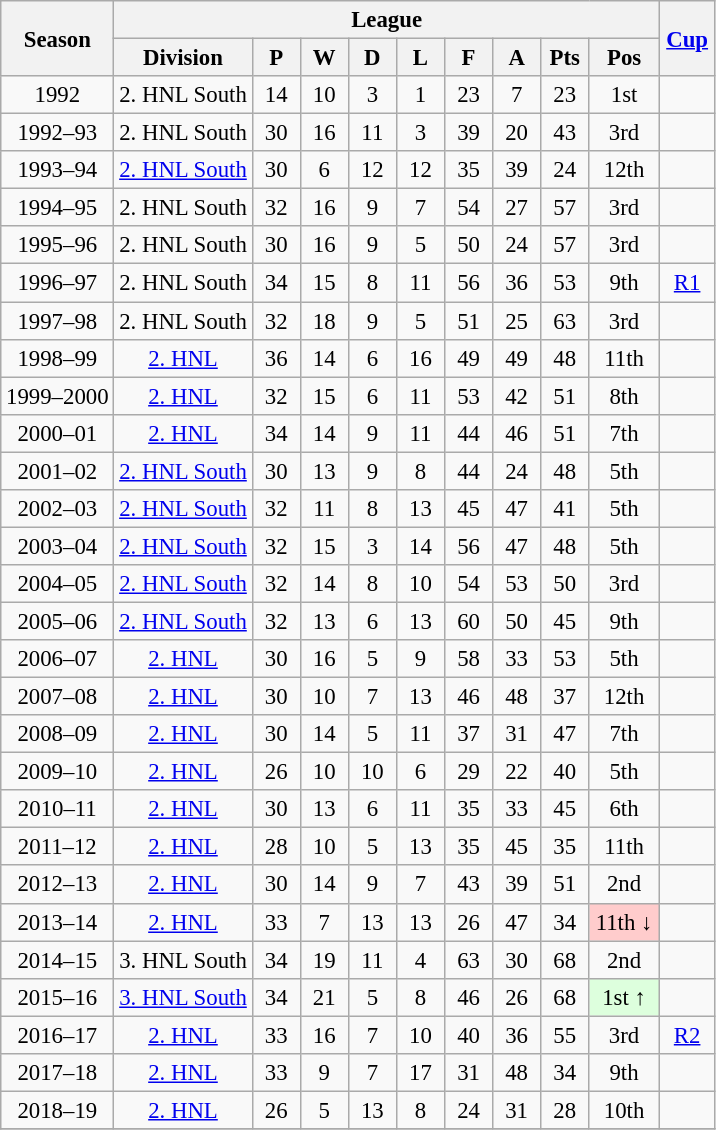<table class="wikitable" style="font-size:95%; text-align: center;">
<tr>
<th rowspan=2>Season</th>
<th colspan=9>League</th>
<th rowspan=2 width="30"><a href='#'>Cup</a></th>
</tr>
<tr>
<th>Division</th>
<th width="25">P</th>
<th width="25">W</th>
<th width="25">D</th>
<th width="25">L</th>
<th width="25">F</th>
<th width="25">A</th>
<th width="25">Pts</th>
<th width="40">Pos</th>
</tr>
<tr>
<td>1992</td>
<td>2. HNL South</td>
<td>14</td>
<td>10</td>
<td>3</td>
<td>1</td>
<td>23</td>
<td>7</td>
<td>23</td>
<td>1st</td>
<td></td>
</tr>
<tr>
<td>1992–93</td>
<td>2. HNL South</td>
<td>30</td>
<td>16</td>
<td>11</td>
<td>3</td>
<td>39</td>
<td>20</td>
<td>43</td>
<td>3rd</td>
<td></td>
</tr>
<tr>
<td>1993–94</td>
<td><a href='#'>2. HNL South</a></td>
<td>30</td>
<td>6</td>
<td>12</td>
<td>12</td>
<td>35</td>
<td>39</td>
<td>24</td>
<td>12th</td>
<td></td>
</tr>
<tr>
<td>1994–95</td>
<td>2. HNL South</td>
<td>32</td>
<td>16</td>
<td>9</td>
<td>7</td>
<td>54</td>
<td>27</td>
<td>57</td>
<td>3rd</td>
<td></td>
</tr>
<tr>
<td>1995–96</td>
<td>2. HNL South</td>
<td>30</td>
<td>16</td>
<td>9</td>
<td>5</td>
<td>50</td>
<td>24</td>
<td>57</td>
<td>3rd</td>
<td></td>
</tr>
<tr>
<td>1996–97</td>
<td>2. HNL South</td>
<td>34</td>
<td>15</td>
<td>8</td>
<td>11</td>
<td>56</td>
<td>36</td>
<td>53</td>
<td>9th</td>
<td><a href='#'>R1</a></td>
</tr>
<tr>
<td>1997–98</td>
<td>2. HNL South</td>
<td>32</td>
<td>18</td>
<td>9</td>
<td>5</td>
<td>51</td>
<td>25</td>
<td>63</td>
<td>3rd</td>
<td></td>
</tr>
<tr>
<td>1998–99</td>
<td><a href='#'>2. HNL</a></td>
<td>36</td>
<td>14</td>
<td>6</td>
<td>16</td>
<td>49</td>
<td>49</td>
<td>48</td>
<td>11th</td>
<td></td>
</tr>
<tr>
<td>1999–2000</td>
<td><a href='#'>2. HNL</a></td>
<td>32</td>
<td>15</td>
<td>6</td>
<td>11</td>
<td>53</td>
<td>42</td>
<td>51</td>
<td>8th</td>
<td></td>
</tr>
<tr>
<td>2000–01</td>
<td><a href='#'>2. HNL</a></td>
<td>34</td>
<td>14</td>
<td>9</td>
<td>11</td>
<td>44</td>
<td>46</td>
<td>51</td>
<td>7th</td>
<td></td>
</tr>
<tr>
<td>2001–02</td>
<td><a href='#'>2. HNL South</a></td>
<td>30</td>
<td>13</td>
<td>9</td>
<td>8</td>
<td>44</td>
<td>24</td>
<td>48</td>
<td>5th</td>
<td></td>
</tr>
<tr>
<td>2002–03</td>
<td><a href='#'>2. HNL South</a></td>
<td>32</td>
<td>11</td>
<td>8</td>
<td>13</td>
<td>45</td>
<td>47</td>
<td>41</td>
<td>5th</td>
<td></td>
</tr>
<tr>
<td>2003–04</td>
<td><a href='#'>2. HNL South</a></td>
<td>32</td>
<td>15</td>
<td>3</td>
<td>14</td>
<td>56</td>
<td>47</td>
<td>48</td>
<td>5th</td>
<td></td>
</tr>
<tr>
<td>2004–05</td>
<td><a href='#'>2. HNL South</a></td>
<td>32</td>
<td>14</td>
<td>8</td>
<td>10</td>
<td>54</td>
<td>53</td>
<td>50</td>
<td>3rd</td>
<td></td>
</tr>
<tr>
<td>2005–06</td>
<td><a href='#'>2. HNL South</a></td>
<td>32</td>
<td>13</td>
<td>6</td>
<td>13</td>
<td>60</td>
<td>50</td>
<td>45</td>
<td>9th</td>
<td></td>
</tr>
<tr>
<td>2006–07</td>
<td><a href='#'>2. HNL</a></td>
<td>30</td>
<td>16</td>
<td>5</td>
<td>9</td>
<td>58</td>
<td>33</td>
<td>53</td>
<td>5th</td>
<td></td>
</tr>
<tr>
<td>2007–08</td>
<td><a href='#'>2. HNL</a></td>
<td>30</td>
<td>10</td>
<td>7</td>
<td>13</td>
<td>46</td>
<td>48</td>
<td>37</td>
<td>12th</td>
<td></td>
</tr>
<tr>
<td>2008–09</td>
<td><a href='#'>2. HNL</a></td>
<td>30</td>
<td>14</td>
<td>5</td>
<td>11</td>
<td>37</td>
<td>31</td>
<td>47</td>
<td>7th</td>
<td></td>
</tr>
<tr>
<td>2009–10</td>
<td><a href='#'>2. HNL</a></td>
<td>26</td>
<td>10</td>
<td>10</td>
<td>6</td>
<td>29</td>
<td>22</td>
<td>40</td>
<td>5th</td>
<td></td>
</tr>
<tr>
<td>2010–11</td>
<td><a href='#'>2. HNL</a></td>
<td>30</td>
<td>13</td>
<td>6</td>
<td>11</td>
<td>35</td>
<td>33</td>
<td>45</td>
<td>6th</td>
<td></td>
</tr>
<tr>
<td>2011–12</td>
<td><a href='#'>2. HNL</a></td>
<td>28</td>
<td>10</td>
<td>5</td>
<td>13</td>
<td>35</td>
<td>45</td>
<td>35</td>
<td>11th</td>
<td></td>
</tr>
<tr>
<td>2012–13</td>
<td><a href='#'>2. HNL</a></td>
<td>30</td>
<td>14</td>
<td>9</td>
<td>7</td>
<td>43</td>
<td>39</td>
<td>51</td>
<td>2nd</td>
<td></td>
</tr>
<tr>
<td>2013–14</td>
<td><a href='#'>2. HNL</a></td>
<td>33</td>
<td>7</td>
<td>13</td>
<td>13</td>
<td>26</td>
<td>47</td>
<td>34</td>
<td bgcolor="#FFCCCC">11th ↓</td>
<td></td>
</tr>
<tr>
<td>2014–15</td>
<td>3. HNL South</td>
<td>34</td>
<td>19</td>
<td>11</td>
<td>4</td>
<td>63</td>
<td>30</td>
<td>68</td>
<td>2nd</td>
<td></td>
</tr>
<tr>
<td>2015–16</td>
<td><a href='#'>3. HNL South</a></td>
<td>34</td>
<td>21</td>
<td>5</td>
<td>8</td>
<td>46</td>
<td>26</td>
<td>68</td>
<td bgcolor="#DDFFDD">1st ↑</td>
<td></td>
</tr>
<tr>
<td>2016–17</td>
<td><a href='#'>2. HNL</a></td>
<td>33</td>
<td>16</td>
<td>7</td>
<td>10</td>
<td>40</td>
<td>36</td>
<td>55</td>
<td>3rd</td>
<td><a href='#'>R2</a></td>
</tr>
<tr>
<td>2017–18</td>
<td><a href='#'>2. HNL</a></td>
<td>33</td>
<td>9</td>
<td>7</td>
<td>17</td>
<td>31</td>
<td>48</td>
<td>34</td>
<td>9th</td>
<td></td>
</tr>
<tr>
<td>2018–19</td>
<td><a href='#'>2. HNL</a></td>
<td>26</td>
<td>5</td>
<td>13</td>
<td>8</td>
<td>24</td>
<td>31</td>
<td>28</td>
<td>10th</td>
<td></td>
</tr>
<tr>
</tr>
</table>
